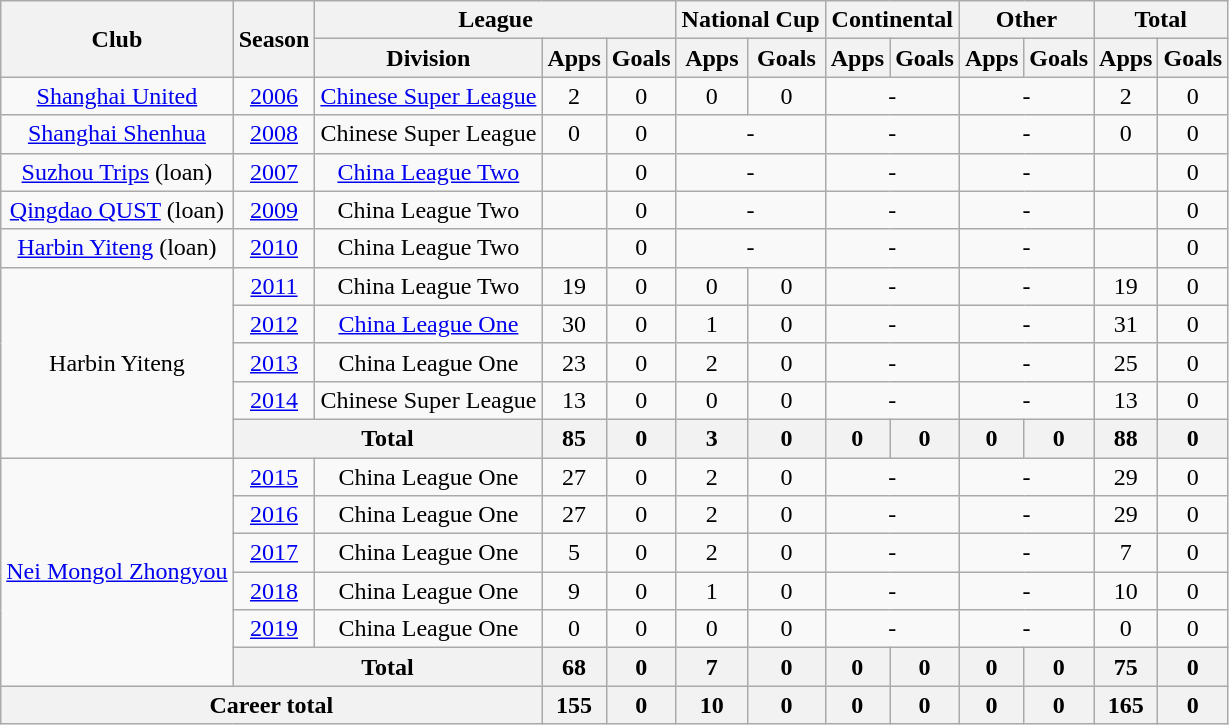<table class="wikitable" style="text-align: center">
<tr>
<th rowspan="2">Club</th>
<th rowspan="2">Season</th>
<th colspan="3">League</th>
<th colspan="2">National Cup</th>
<th colspan="2">Continental</th>
<th colspan="2">Other</th>
<th colspan="2">Total</th>
</tr>
<tr>
<th>Division</th>
<th>Apps</th>
<th>Goals</th>
<th>Apps</th>
<th>Goals</th>
<th>Apps</th>
<th>Goals</th>
<th>Apps</th>
<th>Goals</th>
<th>Apps</th>
<th>Goals</th>
</tr>
<tr>
<td><a href='#'>Shanghai United</a></td>
<td><a href='#'>2006</a></td>
<td><a href='#'>Chinese Super League</a></td>
<td>2</td>
<td>0</td>
<td>0</td>
<td>0</td>
<td colspan="2">-</td>
<td colspan="2">-</td>
<td>2</td>
<td>0</td>
</tr>
<tr>
<td><a href='#'>Shanghai Shenhua</a></td>
<td><a href='#'>2008</a></td>
<td>Chinese Super League</td>
<td>0</td>
<td>0</td>
<td colspan="2">-</td>
<td colspan="2">-</td>
<td colspan="2">-</td>
<td>0</td>
<td>0</td>
</tr>
<tr>
<td><a href='#'>Suzhou Trips</a> (loan)</td>
<td><a href='#'>2007</a></td>
<td><a href='#'>China League Two</a></td>
<td></td>
<td>0</td>
<td colspan="2">-</td>
<td colspan="2">-</td>
<td colspan="2">-</td>
<td></td>
<td>0</td>
</tr>
<tr>
<td><a href='#'>Qingdao QUST</a> (loan)</td>
<td><a href='#'>2009</a></td>
<td>China League Two</td>
<td></td>
<td>0</td>
<td colspan="2">-</td>
<td colspan="2">-</td>
<td colspan="2">-</td>
<td></td>
<td>0</td>
</tr>
<tr>
<td><a href='#'>Harbin Yiteng</a> (loan)</td>
<td><a href='#'>2010</a></td>
<td>China League Two</td>
<td></td>
<td>0</td>
<td colspan="2">-</td>
<td colspan="2">-</td>
<td colspan="2">-</td>
<td></td>
<td>0</td>
</tr>
<tr>
<td rowspan=5>Harbin Yiteng</td>
<td><a href='#'>2011</a></td>
<td>China League Two</td>
<td>19</td>
<td>0</td>
<td>0</td>
<td>0</td>
<td colspan="2">-</td>
<td colspan="2">-</td>
<td>19</td>
<td>0</td>
</tr>
<tr>
<td><a href='#'>2012</a></td>
<td><a href='#'>China League One</a></td>
<td>30</td>
<td>0</td>
<td>1</td>
<td>0</td>
<td colspan="2">-</td>
<td colspan="2">-</td>
<td>31</td>
<td>0</td>
</tr>
<tr>
<td><a href='#'>2013</a></td>
<td>China League One</td>
<td>23</td>
<td>0</td>
<td>2</td>
<td>0</td>
<td colspan="2">-</td>
<td colspan="2">-</td>
<td>25</td>
<td>0</td>
</tr>
<tr>
<td><a href='#'>2014</a></td>
<td>Chinese Super League</td>
<td>13</td>
<td>0</td>
<td>0</td>
<td>0</td>
<td colspan="2">-</td>
<td colspan="2">-</td>
<td>13</td>
<td>0</td>
</tr>
<tr>
<th colspan="2"><strong>Total</strong></th>
<th>85</th>
<th>0</th>
<th>3</th>
<th>0</th>
<th>0</th>
<th>0</th>
<th>0</th>
<th>0</th>
<th>88</th>
<th>0</th>
</tr>
<tr>
<td rowspan=6><a href='#'>Nei Mongol Zhongyou</a></td>
<td><a href='#'>2015</a></td>
<td>China League One</td>
<td>27</td>
<td>0</td>
<td>2</td>
<td>0</td>
<td colspan="2">-</td>
<td colspan="2">-</td>
<td>29</td>
<td>0</td>
</tr>
<tr>
<td><a href='#'>2016</a></td>
<td>China League One</td>
<td>27</td>
<td>0</td>
<td>2</td>
<td>0</td>
<td colspan="2">-</td>
<td colspan="2">-</td>
<td>29</td>
<td>0</td>
</tr>
<tr>
<td><a href='#'>2017</a></td>
<td>China League One</td>
<td>5</td>
<td>0</td>
<td>2</td>
<td>0</td>
<td colspan="2">-</td>
<td colspan="2">-</td>
<td>7</td>
<td>0</td>
</tr>
<tr>
<td><a href='#'>2018</a></td>
<td>China League One</td>
<td>9</td>
<td>0</td>
<td>1</td>
<td>0</td>
<td colspan="2">-</td>
<td colspan="2">-</td>
<td>10</td>
<td>0</td>
</tr>
<tr>
<td><a href='#'>2019</a></td>
<td>China League One</td>
<td>0</td>
<td>0</td>
<td>0</td>
<td>0</td>
<td colspan="2">-</td>
<td colspan="2">-</td>
<td>0</td>
<td>0</td>
</tr>
<tr>
<th colspan="2"><strong>Total</strong></th>
<th>68</th>
<th>0</th>
<th>7</th>
<th>0</th>
<th>0</th>
<th>0</th>
<th>0</th>
<th>0</th>
<th>75</th>
<th>0</th>
</tr>
<tr>
<th colspan=3>Career total</th>
<th>155</th>
<th>0</th>
<th>10</th>
<th>0</th>
<th>0</th>
<th>0</th>
<th>0</th>
<th>0</th>
<th>165</th>
<th>0</th>
</tr>
</table>
